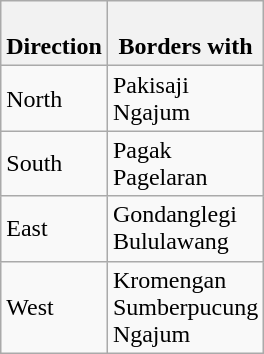<table class="wikitable">
<tr>
<th><br>Direction</th>
<th><br>Borders with</th>
</tr>
<tr>
<td>North</td>
<td>Pakisaji<br>Ngajum</td>
</tr>
<tr>
<td>South</td>
<td>Pagak<br>Pagelaran</td>
</tr>
<tr>
<td>East</td>
<td>Gondanglegi<br>Bululawang</td>
</tr>
<tr>
<td>West</td>
<td>Kromengan<br>Sumberpucung<br>Ngajum</td>
</tr>
</table>
